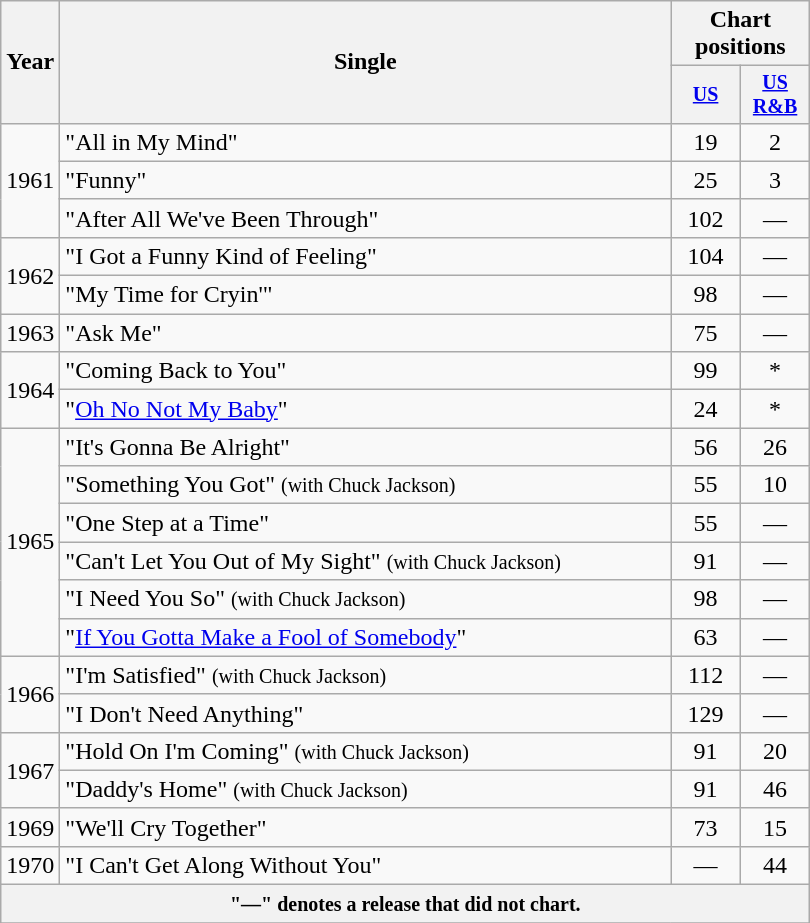<table class="wikitable" style="text-align:center;">
<tr>
<th rowspan="2">Year</th>
<th width="400" rowspan="2">Single</th>
<th colspan="2">Chart positions</th>
</tr>
<tr style="font-size:smaller;">
<th width="40"><a href='#'>US</a></th>
<th width="40"><a href='#'>US<br>R&B</a></th>
</tr>
<tr>
<td rowspan="3">1961</td>
<td align="left">"All in My Mind"</td>
<td>19</td>
<td>2</td>
</tr>
<tr>
<td align="left">"Funny"</td>
<td>25</td>
<td>3</td>
</tr>
<tr>
<td align="left">"After All We've Been Through"</td>
<td>102</td>
<td align="center">—</td>
</tr>
<tr>
<td rowspan="2">1962</td>
<td align="left">"I Got a Funny Kind of Feeling"</td>
<td>104</td>
<td align="center">—</td>
</tr>
<tr>
<td align="left">"My Time for Cryin'"</td>
<td>98</td>
<td align="center">—</td>
</tr>
<tr>
<td>1963</td>
<td align="left">"Ask Me"</td>
<td>75</td>
<td align="center">—</td>
</tr>
<tr>
<td rowspan="2">1964</td>
<td align="left">"Coming Back to You"</td>
<td>99</td>
<td>*</td>
</tr>
<tr>
<td align="left">"<a href='#'>Oh No Not My Baby</a>"</td>
<td>24</td>
<td>*</td>
</tr>
<tr>
<td rowspan="6">1965</td>
<td align="left">"It's Gonna Be Alright"</td>
<td>56</td>
<td>26</td>
</tr>
<tr>
<td align="left">"Something You Got" <small>(with Chuck Jackson)</small></td>
<td>55</td>
<td>10</td>
</tr>
<tr>
<td align="left">"One Step at a Time"</td>
<td>55</td>
<td align="center">—</td>
</tr>
<tr>
<td align="left">"Can't Let You Out of My Sight" <small>(with Chuck Jackson)</small></td>
<td>91</td>
<td align="center">—</td>
</tr>
<tr>
<td align="left">"I Need You So" <small>(with Chuck Jackson)</small></td>
<td>98</td>
<td align="center">—</td>
</tr>
<tr>
<td align="left">"<a href='#'>If You Gotta Make a Fool of Somebody</a>"</td>
<td>63</td>
<td align="center">—</td>
</tr>
<tr>
<td rowspan="2">1966</td>
<td align="left">"I'm Satisfied" <small>(with Chuck Jackson)</small></td>
<td>112</td>
<td align="center">—</td>
</tr>
<tr>
<td align="left">"I Don't Need Anything"</td>
<td>129</td>
<td align="center">—</td>
</tr>
<tr>
<td rowspan="2">1967</td>
<td align="left">"Hold On I'm Coming" <small>(with Chuck Jackson)</small></td>
<td>91</td>
<td>20</td>
</tr>
<tr>
<td align="left">"Daddy's Home" <small>(with Chuck Jackson)</small></td>
<td>91</td>
<td>46</td>
</tr>
<tr>
<td>1969</td>
<td align="left">"We'll Cry Together"</td>
<td>73</td>
<td>15</td>
</tr>
<tr>
<td>1970</td>
<td align="left">"I Can't Get Along Without You"</td>
<td align="center">—</td>
<td>44</td>
</tr>
<tr>
<th colspan="20"><small>"—" denotes a release that did not chart.</small></th>
</tr>
<tr>
</tr>
</table>
